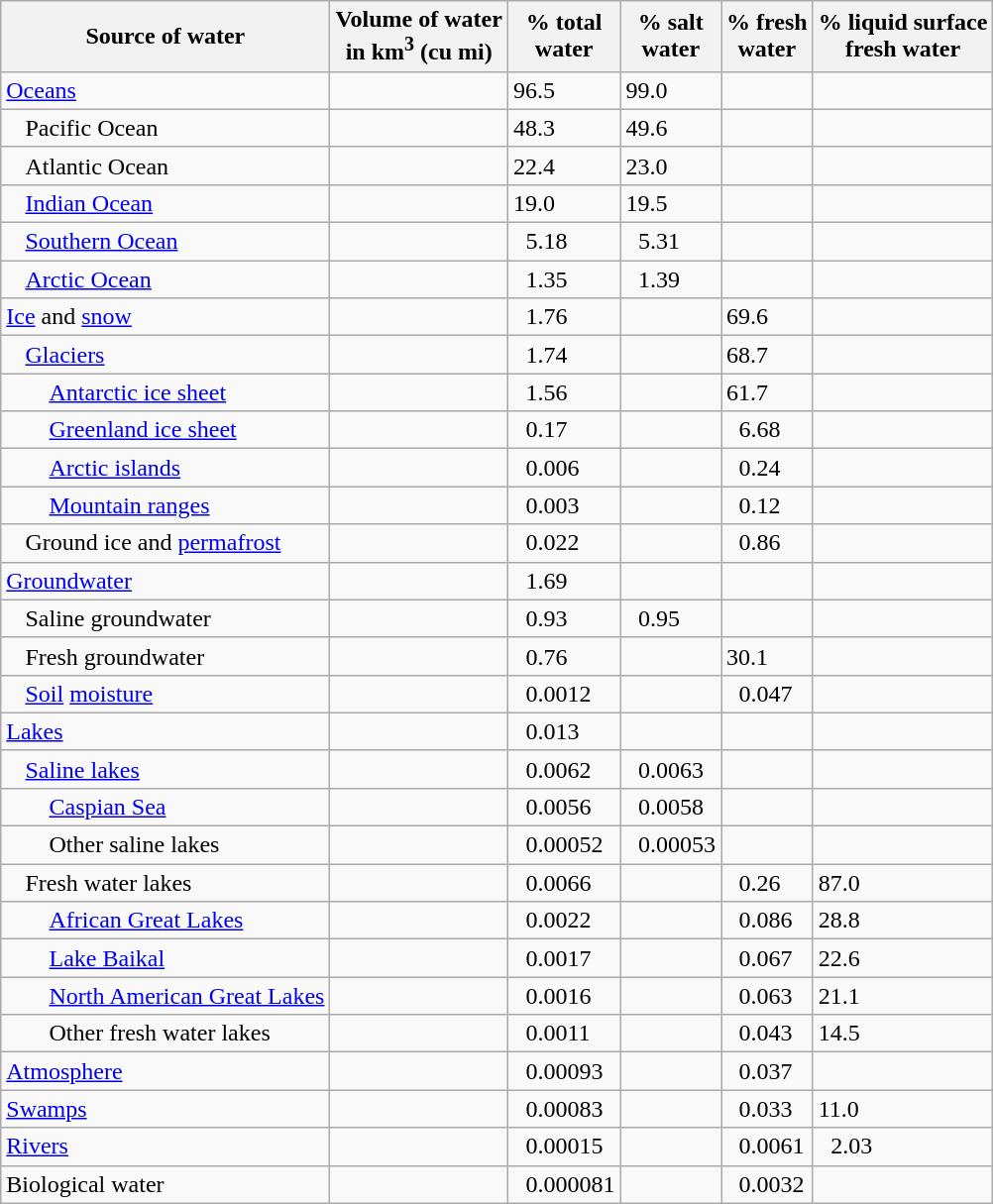<table class="wikitable sortable">
<tr>
<th>Source of water</th>
<th>Volume of water<br>in km<sup>3</sup> (cu mi)</th>
<th>% total<br>water</th>
<th>% salt<br>water</th>
<th>% fresh<br>water</th>
<th>% liquid surface<br>fresh water</th>
</tr>
<tr>
<td><a href='#'>Oceans</a></td>
<td align=right></td>
<td>96.5</td>
<td>99.0</td>
<td></td>
<td></td>
</tr>
<tr>
<td style="padding-left: 1em">Pacific Ocean</td>
<td align=right></td>
<td>48.3</td>
<td>49.6</td>
<td></td>
<td></td>
</tr>
<tr>
<td style="padding-left: 1em">Atlantic Ocean</td>
<td align=right></td>
<td>22.4</td>
<td>23.0</td>
<td></td>
<td></td>
</tr>
<tr>
<td style="padding-left: 1em"><a href='#'>Indian Ocean</a></td>
<td align=right></td>
<td>19.0</td>
<td>19.5</td>
<td></td>
<td></td>
</tr>
<tr>
<td style="padding-left: 1em"><a href='#'>Southern Ocean</a></td>
<td align=right></td>
<td style="padding-left: 0.72em">5.18</td>
<td style="padding-left: 0.72em">5.31</td>
<td></td>
<td></td>
</tr>
<tr>
<td style="padding-left: 1em"><a href='#'>Arctic Ocean</a></td>
<td align=right></td>
<td style="padding-left: 0.72em">1.35</td>
<td style="padding-left: 0.72em">1.39</td>
<td></td>
<td></td>
</tr>
<tr>
<td><a href='#'>Ice</a> and <a href='#'>snow</a></td>
<td align=right></td>
<td style="padding-left: 0.72em">1.76</td>
<td></td>
<td>69.6</td>
<td></td>
</tr>
<tr>
<td style="padding-left: 1em"><a href='#'>Glaciers</a></td>
<td align=right></td>
<td style="padding-left: 0.72em">1.74</td>
<td></td>
<td>68.7</td>
<td></td>
</tr>
<tr>
<td style="padding-left: 2em"><a href='#'>Antarctic ice sheet</a></td>
<td align=right></td>
<td style="padding-left: 0.72em">1.56</td>
<td></td>
<td>61.7</td>
<td></td>
</tr>
<tr>
<td style="padding-left: 2em"><a href='#'>Greenland ice sheet</a></td>
<td align=right></td>
<td style="padding-left: 0.72em">0.17</td>
<td></td>
<td style="padding-left: 0.72em">6.68</td>
<td></td>
</tr>
<tr>
<td style="padding-left: 2em"><a href='#'>Arctic islands</a></td>
<td align=right></td>
<td style="padding-left: 0.72em">0.006</td>
<td></td>
<td style="padding-left: 0.72em">0.24</td>
<td></td>
</tr>
<tr>
<td style="padding-left: 2em"><a href='#'>Mountain ranges</a></td>
<td align=right></td>
<td style="padding-left: 0.72em">0.003</td>
<td></td>
<td style="padding-left: 0.72em">0.12</td>
<td></td>
</tr>
<tr>
<td style="padding-left: 1em">Ground ice and <a href='#'>permafrost</a></td>
<td align=right></td>
<td style="padding-left: 0.72em">0.022</td>
<td></td>
<td style="padding-left: 0.72em">0.86</td>
<td></td>
</tr>
<tr>
<td><a href='#'>Groundwater</a></td>
<td align=right></td>
<td style="padding-left: 0.72em">1.69</td>
<td></td>
<td></td>
<td></td>
</tr>
<tr>
<td style="padding-left: 1em">Saline groundwater</td>
<td align=right></td>
<td style="padding-left: 0.72em">0.93</td>
<td style="padding-left: 0.72em">0.95</td>
<td></td>
<td></td>
</tr>
<tr>
<td style="padding-left: 1em">Fresh groundwater</td>
<td align=right></td>
<td style="padding-left: 0.72em">0.76</td>
<td></td>
<td>30.1</td>
<td></td>
</tr>
<tr>
<td style="padding-left: 1em"><a href='#'>Soil</a> <a href='#'>moisture</a></td>
<td align=right></td>
<td style="padding-left: 0.72em">0.0012</td>
<td></td>
<td style="padding-left: 0.72em">0.047</td>
<td></td>
</tr>
<tr>
<td><a href='#'>Lakes</a></td>
<td align=right></td>
<td style="padding-left: 0.72em">0.013</td>
<td></td>
<td></td>
<td></td>
</tr>
<tr>
<td style="padding-left: 1em"><a href='#'>Saline lakes</a></td>
<td align=right></td>
<td style="padding-left: 0.72em">0.0062</td>
<td style="padding-left: 0.72em">0.0063</td>
<td></td>
<td></td>
</tr>
<tr>
<td style="padding-left: 2em"><a href='#'>Caspian Sea</a></td>
<td align=right></td>
<td style="padding-left: 0.72em">0.0056</td>
<td style="padding-left: 0.72em">0.0058</td>
<td></td>
<td></td>
</tr>
<tr>
<td style="padding-left: 2em">Other saline lakes</td>
<td align=right></td>
<td style="padding-left: 0.72em">0.00052</td>
<td style="padding-left: 0.72em">0.00053</td>
<td></td>
<td></td>
</tr>
<tr>
<td style="padding-left: 1em">Fresh water lakes</td>
<td align=right></td>
<td style="padding-left: 0.72em">0.0066</td>
<td></td>
<td style="padding-left: 0.72em">0.26</td>
<td>87.0</td>
</tr>
<tr>
<td style="padding-left: 2em"><a href='#'>African Great Lakes</a></td>
<td align=right></td>
<td style="padding-left: 0.72em">0.0022</td>
<td></td>
<td style="padding-left: 0.72em">0.086</td>
<td>28.8</td>
</tr>
<tr>
<td style="padding-left: 2em"><a href='#'>Lake Baikal</a></td>
<td align=right></td>
<td style="padding-left: 0.72em">0.0017</td>
<td></td>
<td style="padding-left: 0.72em">0.067</td>
<td>22.6</td>
</tr>
<tr>
<td style="padding-left: 2em"><a href='#'>North American Great Lakes</a></td>
<td align=right></td>
<td style="padding-left: 0.72em">0.0016</td>
<td></td>
<td style="padding-left: 0.72em">0.063</td>
<td>21.1</td>
</tr>
<tr>
<td style="padding-left: 2em">Other fresh water lakes</td>
<td align=right></td>
<td style="padding-left: 0.72em">0.0011</td>
<td></td>
<td style="padding-left: 0.72em">0.043</td>
<td>14.5</td>
</tr>
<tr>
<td><a href='#'>Atmosphere</a></td>
<td align=right></td>
<td style="padding-left: 0.72em">0.00093</td>
<td></td>
<td style="padding-left: 0.72em">0.037</td>
<td></td>
</tr>
<tr>
<td><a href='#'>Swamps</a></td>
<td align=right></td>
<td style="padding-left: 0.72em">0.00083</td>
<td></td>
<td style="padding-left: 0.72em">0.033</td>
<td>11.0</td>
</tr>
<tr>
<td><a href='#'>Rivers</a></td>
<td align=right></td>
<td style="padding-left: 0.72em">0.00015</td>
<td></td>
<td style="padding-left: 0.72em">0.0061</td>
<td style="padding-left: 0.72em">2.03</td>
</tr>
<tr>
<td>Biological water</td>
<td align=right></td>
<td style="padding-left: 0.72em">0.000081</td>
<td></td>
<td style="padding-left: 0.72em">0.0032</td>
<td></td>
</tr>
</table>
